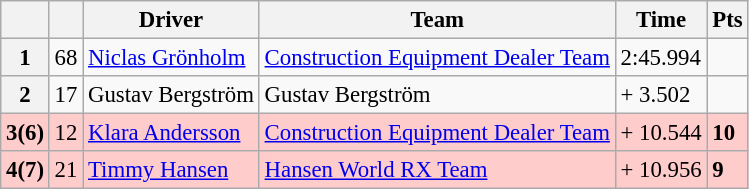<table class="wikitable" style="font-size:95%">
<tr>
<th></th>
<th></th>
<th>Driver</th>
<th>Team</th>
<th>Time</th>
<th>Pts</th>
</tr>
<tr>
<th>1</th>
<td>68</td>
<td> <a href='#'>Niclas Grönholm</a></td>
<td><a href='#'>Construction Equipment Dealer Team</a></td>
<td>2:45.994</td>
<td></td>
</tr>
<tr>
<th>2</th>
<td>17</td>
<td> Gustav Bergström</td>
<td>Gustav Bergström</td>
<td>+ 3.502</td>
<td></td>
</tr>
<tr>
<th style="background:#ffcccc;">3(6)</th>
<td style="background:#ffcccc;">12</td>
<td style="background:#ffcccc;"> <a href='#'>Klara Andersson</a></td>
<td style="background:#ffcccc;"><a href='#'>Construction Equipment Dealer Team</a></td>
<td style="background:#ffcccc;">+ 10.544</td>
<td style="background:#ffcccc;"><strong>10</strong></td>
</tr>
<tr>
<th style="background:#ffcccc;">4(7)</th>
<td style="background:#ffcccc;">21</td>
<td style="background:#ffcccc;"> <a href='#'>Timmy Hansen</a></td>
<td style="background:#ffcccc;"><a href='#'>Hansen World RX Team</a></td>
<td style="background:#ffcccc;">+ 10.956</td>
<td style="background:#ffcccc;"><strong>9</strong></td>
</tr>
</table>
